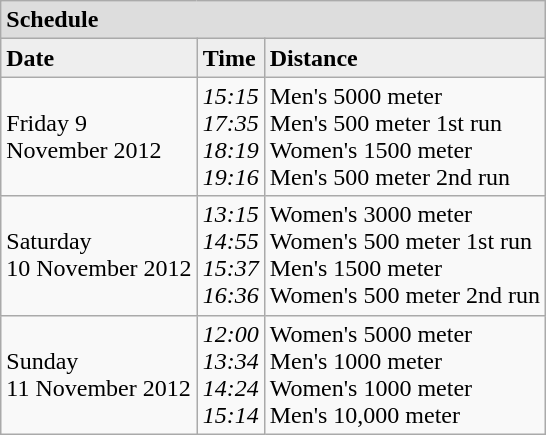<table class="wikitable">
<tr align=left bgcolor=#DDDDDD>
<td colspan=3><strong>Schedule</strong></td>
</tr>
<tr align=left bgcolor=#EEEEEE>
<td><strong>Date</strong></td>
<td><strong>Time</strong></td>
<td><strong>Distance</strong></td>
</tr>
<tr>
<td>Friday 9<br>November 2012</td>
<td><em>15:15</em><br><em>17:35</em><br><em>18:19</em><br><em>19:16</em></td>
<td>Men's 5000 meter<br>Men's 500 meter 1st run<br>Women's 1500 meter<br>Men's 500 meter 2nd run</td>
</tr>
<tr>
<td>Saturday<br>10 November 2012</td>
<td><em>13:15</em><br><em>14:55</em><br><em>15:37</em><br><em>16:36</em></td>
<td>Women's 3000 meter<br>Women's 500 meter 1st run<br>Men's 1500 meter<br>Women's 500 meter 2nd run</td>
</tr>
<tr>
<td>Sunday<br>11 November 2012</td>
<td><em>12:00</em><br><em>13:34</em><br><em>14:24</em><br><em>15:14</em></td>
<td>Women's 5000 meter<br>Men's 1000 meter<br>Women's 1000 meter<br>Men's 10,000 meter</td>
</tr>
</table>
